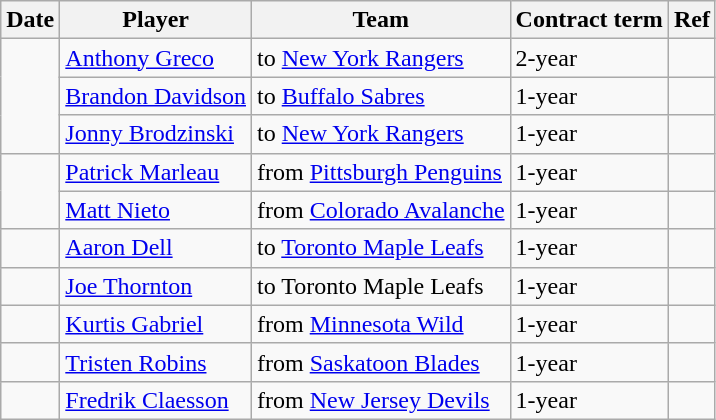<table class="wikitable">
<tr>
<th>Date</th>
<th>Player</th>
<th>Team</th>
<th>Contract term</th>
<th>Ref</th>
</tr>
<tr>
<td rowspan=3></td>
<td><a href='#'>Anthony Greco</a></td>
<td>to <a href='#'>New York Rangers</a></td>
<td>2-year</td>
<td></td>
</tr>
<tr>
<td><a href='#'>Brandon Davidson</a></td>
<td>to <a href='#'>Buffalo Sabres</a></td>
<td>1-year</td>
<td></td>
</tr>
<tr>
<td><a href='#'>Jonny Brodzinski</a></td>
<td>to <a href='#'>New York Rangers</a></td>
<td>1-year</td>
<td></td>
</tr>
<tr>
<td rowspan=2></td>
<td><a href='#'>Patrick Marleau</a></td>
<td>from <a href='#'>Pittsburgh Penguins</a></td>
<td>1-year</td>
<td></td>
</tr>
<tr>
<td><a href='#'>Matt Nieto</a></td>
<td>from <a href='#'>Colorado Avalanche</a></td>
<td>1-year</td>
<td></td>
</tr>
<tr>
<td></td>
<td><a href='#'>Aaron Dell</a></td>
<td>to <a href='#'>Toronto Maple Leafs</a></td>
<td>1-year</td>
<td></td>
</tr>
<tr>
<td></td>
<td><a href='#'>Joe Thornton</a></td>
<td>to Toronto Maple Leafs</td>
<td>1-year</td>
<td></td>
</tr>
<tr>
<td></td>
<td><a href='#'>Kurtis Gabriel</a></td>
<td>from <a href='#'>Minnesota Wild</a></td>
<td>1-year</td>
<td></td>
</tr>
<tr>
<td></td>
<td><a href='#'>Tristen Robins</a></td>
<td>from <a href='#'>Saskatoon Blades</a></td>
<td>1-year</td>
<td></td>
</tr>
<tr>
<td></td>
<td><a href='#'>Fredrik Claesson</a></td>
<td>from <a href='#'>New Jersey Devils</a></td>
<td>1-year</td>
<td></td>
</tr>
</table>
